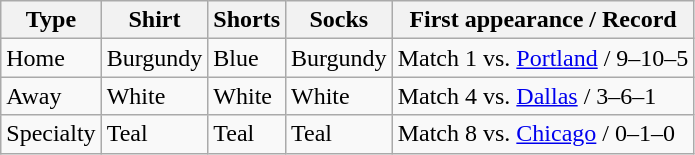<table class="wikitable">
<tr>
<th>Type</th>
<th>Shirt</th>
<th>Shorts</th>
<th>Socks</th>
<th>First appearance / Record</th>
</tr>
<tr>
<td>Home</td>
<td>Burgundy</td>
<td>Blue</td>
<td>Burgundy</td>
<td>Match 1 vs. <a href='#'>Portland</a> / 9–10–5</td>
</tr>
<tr>
<td>Away</td>
<td>White</td>
<td>White</td>
<td>White</td>
<td>Match 4 vs. <a href='#'>Dallas</a> / 3–6–1</td>
</tr>
<tr>
<td>Specialty</td>
<td>Teal</td>
<td>Teal</td>
<td>Teal</td>
<td>Match 8 vs. <a href='#'>Chicago</a> / 0–1–0</td>
</tr>
</table>
